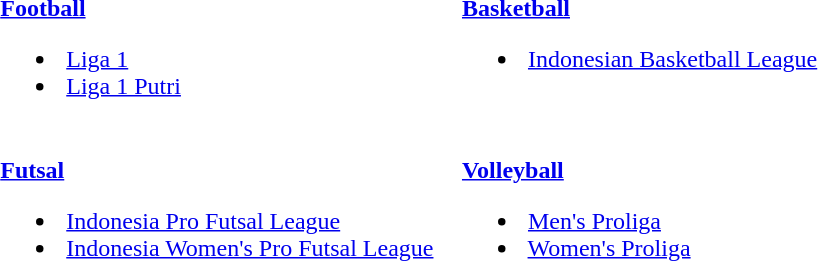<table style="margin:auto;">
<tr>
<td style="padding-right:1em; vertical-align:top;"><br><div><strong><a href='#'>Football</a></strong></div><ul><li> <a href='#'>Liga 1</a></li><li> <a href='#'>Liga 1 Putri</a></li></ul></td>
<td style="padding-right:1em; vertical-align:top;"><br><div><strong><a href='#'>Basketball</a></strong></div><ul><li> <a href='#'>Indonesian Basketball League</a></li></ul></td>
</tr>
<tr>
<td style="padding-right:1em; vertical-align:top;"><br><div><strong><a href='#'>Futsal</a></strong></div><ul><li> <a href='#'>Indonesia Pro Futsal League</a></li><li> <a href='#'>Indonesia Women's Pro Futsal League</a></li></ul></td>
<td style="padding-right:1em; vertical-align:top;"><br><div><strong><a href='#'>Volleyball</a></strong></div><ul><li> <a href='#'>Men's Proliga</a></li><li> <a href='#'>Women's Proliga</a></li></ul></td>
</tr>
</table>
